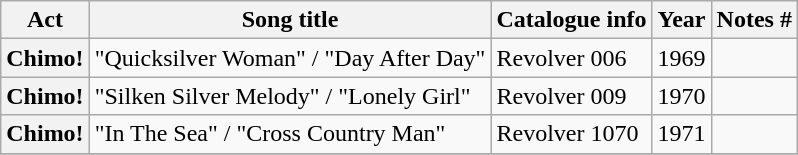<table class="wikitable plainrowheaders sortable">
<tr>
<th scope="col">Act</th>
<th scope="col">Song title</th>
<th scope="col">Catalogue info</th>
<th scope="col">Year</th>
<th scope="col" class="unsortable">Notes #</th>
</tr>
<tr>
<th scope="row">Chimo!</th>
<td>"Quicksilver Woman" / "Day After Day"</td>
<td>Revolver 006</td>
<td>1969</td>
<td></td>
</tr>
<tr>
<th scope="row">Chimo!</th>
<td>"Silken Silver Melody" / "Lonely Girl"</td>
<td>Revolver 009</td>
<td>1970</td>
<td></td>
</tr>
<tr>
<th scope="row">Chimo!</th>
<td>"In The Sea" / "Cross Country Man"</td>
<td>Revolver 1070</td>
<td>1971</td>
<td></td>
</tr>
<tr>
</tr>
</table>
